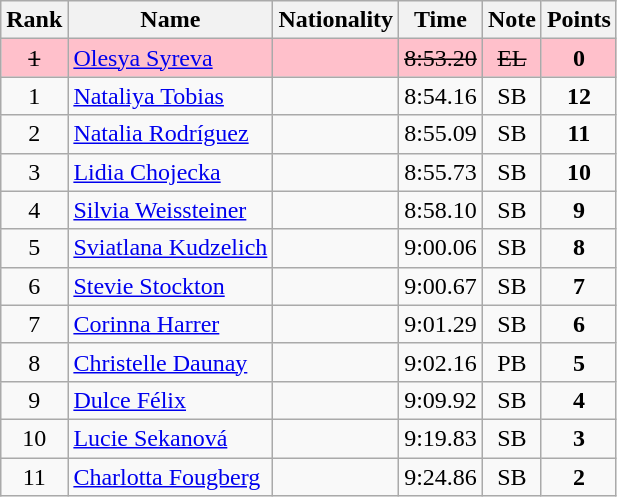<table class="wikitable sortable" style="text-align:center">
<tr>
<th>Rank</th>
<th>Name</th>
<th>Nationality</th>
<th>Time</th>
<th>Note</th>
<th>Points</th>
</tr>
<tr bgcolor=pink>
<td><s>1 </s></td>
<td align=left><a href='#'>Olesya Syreva</a></td>
<td align=left></td>
<td><s>8:53.20 </s></td>
<td><s>EL</s></td>
<td><strong>0</strong></td>
</tr>
<tr>
<td>1</td>
<td align=left><a href='#'>Nataliya Tobias</a></td>
<td align=left></td>
<td>8:54.16</td>
<td>SB</td>
<td><strong>12</strong></td>
</tr>
<tr>
<td>2</td>
<td align=left><a href='#'>Natalia Rodríguez</a></td>
<td align=left></td>
<td>8:55.09</td>
<td>SB</td>
<td><strong>11</strong></td>
</tr>
<tr>
<td>3</td>
<td align=left><a href='#'>Lidia Chojecka</a></td>
<td align=left></td>
<td>8:55.73</td>
<td>SB</td>
<td><strong>10</strong></td>
</tr>
<tr>
<td>4</td>
<td align=left><a href='#'>Silvia Weissteiner</a></td>
<td align=left></td>
<td>8:58.10</td>
<td>SB</td>
<td><strong>9</strong></td>
</tr>
<tr>
<td>5</td>
<td align=left><a href='#'>Sviatlana Kudzelich</a></td>
<td align=left></td>
<td>9:00.06</td>
<td>SB</td>
<td><strong>8</strong></td>
</tr>
<tr>
<td>6</td>
<td align=left><a href='#'>Stevie Stockton</a></td>
<td align=left></td>
<td>9:00.67</td>
<td>SB</td>
<td><strong>7</strong></td>
</tr>
<tr>
<td>7</td>
<td align=left><a href='#'>Corinna Harrer</a></td>
<td align=left></td>
<td>9:01.29</td>
<td>SB</td>
<td><strong>6</strong></td>
</tr>
<tr>
<td>8</td>
<td align=left><a href='#'>Christelle Daunay</a></td>
<td align=left></td>
<td>9:02.16</td>
<td>PB</td>
<td><strong>5</strong></td>
</tr>
<tr>
<td>9</td>
<td align=left><a href='#'>Dulce Félix</a></td>
<td align=left></td>
<td>9:09.92</td>
<td>SB</td>
<td><strong>4</strong></td>
</tr>
<tr>
<td>10</td>
<td align=left><a href='#'>Lucie Sekanová</a></td>
<td align=left></td>
<td>9:19.83</td>
<td>SB</td>
<td><strong>3</strong></td>
</tr>
<tr>
<td>11</td>
<td align=left><a href='#'>Charlotta Fougberg</a></td>
<td align=left></td>
<td>9:24.86</td>
<td>SB</td>
<td><strong>2</strong></td>
</tr>
</table>
